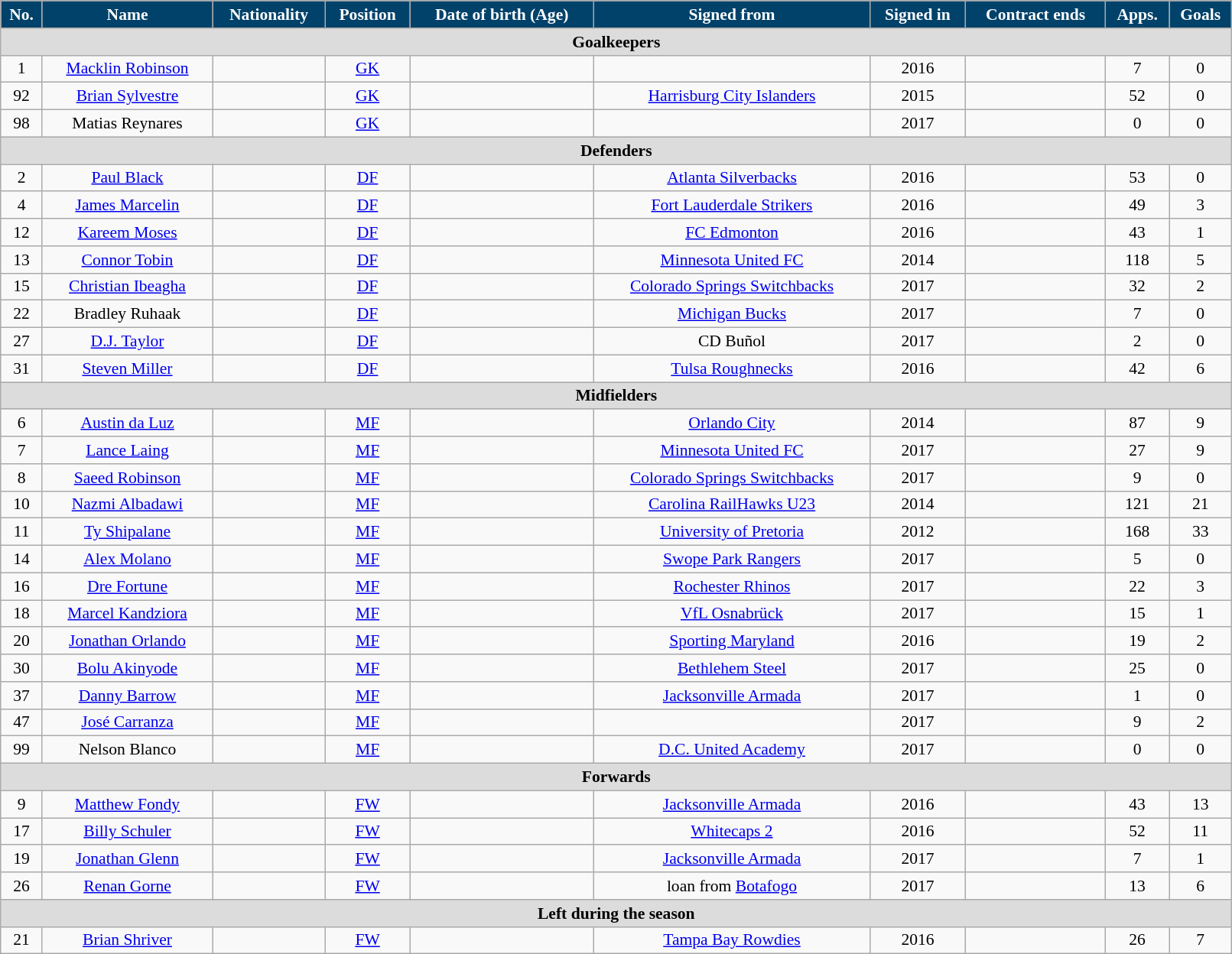<table class="wikitable"  style="text-align:center; font-size:90%; width:85%;">
<tr>
<th style="background:#01426A; color:#fff; text-align:center;">No.</th>
<th style="background:#01426A; color:#fff; text-align:center;">Name</th>
<th style="background:#01426A; color:#fff; text-align:center;">Nationality</th>
<th style="background:#01426A; color:#fff; text-align:center;">Position</th>
<th style="background:#01426A; color:#fff; text-align:center;">Date of birth (Age)</th>
<th style="background:#01426A; color:#fff; text-align:center;">Signed from</th>
<th style="background:#01426A; color:#fff; text-align:center;">Signed in</th>
<th style="background:#01426A; color:#fff; text-align:center;">Contract ends</th>
<th style="background:#01426A; color:#fff; text-align:center;">Apps.</th>
<th style="background:#01426A; color:#fff; text-align:center;">Goals</th>
</tr>
<tr>
<th colspan="11"  style="background:#dcdcdc; text-align:center;">Goalkeepers</th>
</tr>
<tr>
<td>1</td>
<td><a href='#'>Macklin Robinson</a></td>
<td></td>
<td><a href='#'>GK</a></td>
<td></td>
<td></td>
<td>2016</td>
<td></td>
<td>7</td>
<td>0</td>
</tr>
<tr>
<td>92</td>
<td><a href='#'>Brian Sylvestre</a></td>
<td></td>
<td><a href='#'>GK</a></td>
<td></td>
<td><a href='#'>Harrisburg City Islanders</a></td>
<td>2015</td>
<td></td>
<td>52</td>
<td>0</td>
</tr>
<tr>
<td>98</td>
<td>Matias Reynares</td>
<td></td>
<td><a href='#'>GK</a></td>
<td></td>
<td></td>
<td>2017</td>
<td></td>
<td>0</td>
<td>0</td>
</tr>
<tr>
<th colspan="11"  style="background:#dcdcdc; text-align:center;">Defenders</th>
</tr>
<tr>
<td>2</td>
<td><a href='#'>Paul Black</a></td>
<td></td>
<td><a href='#'>DF</a></td>
<td></td>
<td><a href='#'>Atlanta Silverbacks</a></td>
<td>2016</td>
<td></td>
<td>53</td>
<td>0</td>
</tr>
<tr>
<td>4</td>
<td><a href='#'>James Marcelin</a></td>
<td></td>
<td><a href='#'>DF</a></td>
<td></td>
<td><a href='#'>Fort Lauderdale Strikers</a></td>
<td>2016</td>
<td></td>
<td>49</td>
<td>3</td>
</tr>
<tr>
<td>12</td>
<td><a href='#'>Kareem Moses</a></td>
<td></td>
<td><a href='#'>DF</a></td>
<td></td>
<td><a href='#'>FC Edmonton</a></td>
<td>2016</td>
<td></td>
<td>43</td>
<td>1</td>
</tr>
<tr>
<td>13</td>
<td><a href='#'>Connor Tobin</a></td>
<td></td>
<td><a href='#'>DF</a></td>
<td></td>
<td><a href='#'>Minnesota United FC</a></td>
<td>2014</td>
<td></td>
<td>118</td>
<td>5</td>
</tr>
<tr>
<td>15</td>
<td><a href='#'>Christian Ibeagha</a></td>
<td></td>
<td><a href='#'>DF</a></td>
<td></td>
<td><a href='#'>Colorado Springs Switchbacks</a></td>
<td>2017</td>
<td></td>
<td>32</td>
<td>2</td>
</tr>
<tr>
<td>22</td>
<td>Bradley Ruhaak</td>
<td></td>
<td><a href='#'>DF</a></td>
<td></td>
<td><a href='#'>Michigan Bucks</a></td>
<td>2017</td>
<td></td>
<td>7</td>
<td>0</td>
</tr>
<tr>
<td>27</td>
<td><a href='#'>D.J. Taylor</a></td>
<td></td>
<td><a href='#'>DF</a></td>
<td></td>
<td>CD Buñol</td>
<td>2017</td>
<td></td>
<td>2</td>
<td>0</td>
</tr>
<tr>
<td>31</td>
<td><a href='#'>Steven Miller</a></td>
<td></td>
<td><a href='#'>DF</a></td>
<td></td>
<td><a href='#'>Tulsa Roughnecks</a></td>
<td>2016</td>
<td></td>
<td>42</td>
<td>6</td>
</tr>
<tr>
<th colspan="11"  style="background:#dcdcdc; text-align:center;">Midfielders</th>
</tr>
<tr>
<td>6</td>
<td><a href='#'>Austin da Luz</a></td>
<td></td>
<td><a href='#'>MF</a></td>
<td></td>
<td><a href='#'>Orlando City</a></td>
<td>2014</td>
<td></td>
<td>87</td>
<td>9</td>
</tr>
<tr>
<td>7</td>
<td><a href='#'>Lance Laing</a></td>
<td></td>
<td><a href='#'>MF</a></td>
<td></td>
<td><a href='#'>Minnesota United FC</a></td>
<td>2017</td>
<td></td>
<td>27</td>
<td>9</td>
</tr>
<tr>
<td>8</td>
<td><a href='#'>Saeed Robinson</a></td>
<td></td>
<td><a href='#'>MF</a></td>
<td></td>
<td><a href='#'>Colorado Springs Switchbacks</a></td>
<td>2017</td>
<td></td>
<td>9</td>
<td>0</td>
</tr>
<tr>
<td>10</td>
<td><a href='#'>Nazmi Albadawi</a></td>
<td></td>
<td><a href='#'>MF</a></td>
<td></td>
<td><a href='#'>Carolina RailHawks U23</a></td>
<td>2014</td>
<td></td>
<td>121</td>
<td>21</td>
</tr>
<tr>
<td>11</td>
<td><a href='#'>Ty Shipalane</a></td>
<td></td>
<td><a href='#'>MF</a></td>
<td></td>
<td><a href='#'>University of Pretoria</a></td>
<td>2012</td>
<td></td>
<td>168</td>
<td>33</td>
</tr>
<tr>
<td>14</td>
<td><a href='#'>Alex Molano</a></td>
<td></td>
<td><a href='#'>MF</a></td>
<td></td>
<td><a href='#'>Swope Park Rangers</a></td>
<td>2017</td>
<td></td>
<td>5</td>
<td>0</td>
</tr>
<tr>
<td>16</td>
<td><a href='#'>Dre Fortune</a></td>
<td></td>
<td><a href='#'>MF</a></td>
<td></td>
<td><a href='#'>Rochester Rhinos</a></td>
<td>2017</td>
<td></td>
<td>22</td>
<td>3</td>
</tr>
<tr>
<td>18</td>
<td><a href='#'>Marcel Kandziora</a></td>
<td></td>
<td><a href='#'>MF</a></td>
<td></td>
<td><a href='#'>VfL Osnabrück</a></td>
<td>2017</td>
<td></td>
<td>15</td>
<td>1</td>
</tr>
<tr>
<td>20</td>
<td><a href='#'>Jonathan Orlando</a></td>
<td></td>
<td><a href='#'>MF</a></td>
<td></td>
<td><a href='#'>Sporting Maryland</a></td>
<td>2016</td>
<td></td>
<td>19</td>
<td>2</td>
</tr>
<tr>
<td>30</td>
<td><a href='#'>Bolu Akinyode</a></td>
<td></td>
<td><a href='#'>MF</a></td>
<td></td>
<td><a href='#'>Bethlehem Steel</a></td>
<td>2017</td>
<td></td>
<td>25</td>
<td>0</td>
</tr>
<tr>
<td>37</td>
<td><a href='#'>Danny Barrow</a></td>
<td></td>
<td><a href='#'>MF</a></td>
<td></td>
<td><a href='#'>Jacksonville Armada</a></td>
<td>2017</td>
<td></td>
<td>1</td>
<td>0</td>
</tr>
<tr>
<td>47</td>
<td><a href='#'>José Carranza</a></td>
<td></td>
<td><a href='#'>MF</a></td>
<td></td>
<td></td>
<td>2017</td>
<td></td>
<td>9</td>
<td>2</td>
</tr>
<tr>
<td>99</td>
<td>Nelson Blanco</td>
<td></td>
<td><a href='#'>MF</a></td>
<td></td>
<td><a href='#'>D.C. United Academy</a></td>
<td>2017</td>
<td></td>
<td>0</td>
<td>0</td>
</tr>
<tr>
<th colspan="11"  style="background:#dcdcdc; text-align:center;">Forwards</th>
</tr>
<tr>
<td>9</td>
<td><a href='#'>Matthew Fondy</a></td>
<td></td>
<td><a href='#'>FW</a></td>
<td></td>
<td><a href='#'>Jacksonville Armada</a></td>
<td>2016</td>
<td></td>
<td>43</td>
<td>13</td>
</tr>
<tr>
<td>17</td>
<td><a href='#'>Billy Schuler</a></td>
<td></td>
<td><a href='#'>FW</a></td>
<td></td>
<td><a href='#'>Whitecaps 2</a></td>
<td>2016</td>
<td></td>
<td>52</td>
<td>11</td>
</tr>
<tr>
<td>19</td>
<td><a href='#'>Jonathan Glenn</a></td>
<td></td>
<td><a href='#'>FW</a></td>
<td></td>
<td><a href='#'>Jacksonville Armada</a></td>
<td>2017</td>
<td></td>
<td>7</td>
<td>1</td>
</tr>
<tr>
<td>26</td>
<td><a href='#'>Renan Gorne</a></td>
<td></td>
<td><a href='#'>FW</a></td>
<td></td>
<td>loan from <a href='#'>Botafogo</a></td>
<td>2017</td>
<td></td>
<td>13</td>
<td>6</td>
</tr>
<tr>
<th colspan="11"  style="background:#dcdcdc; text-align:center;">Left during the season</th>
</tr>
<tr>
<td>21</td>
<td><a href='#'>Brian Shriver</a></td>
<td></td>
<td><a href='#'>FW</a></td>
<td></td>
<td><a href='#'>Tampa Bay Rowdies</a></td>
<td>2016</td>
<td></td>
<td>26</td>
<td>7</td>
</tr>
</table>
